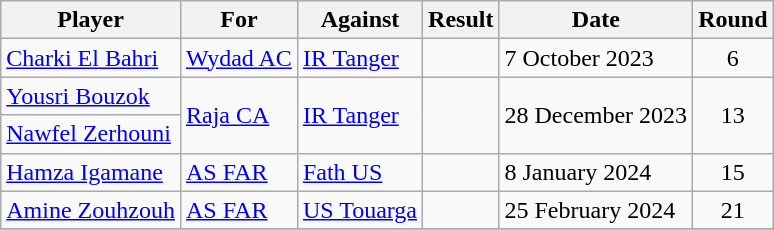<table class="wikitable sortable">
<tr>
<th>Player</th>
<th>For</th>
<th>Against</th>
<th>Result</th>
<th>Date</th>
<th>Round</th>
</tr>
<tr>
<td> <a href='#'>Charki El Bahri</a></td>
<td><a href='#'>Wydad AC</a></td>
<td><a href='#'>IR Tanger</a></td>
<td></td>
<td>7 October 2023</td>
<td align=center>6</td>
</tr>
<tr>
<td> <a href='#'>Yousri Bouzok</a></td>
<td Rowspan=2><a href='#'>Raja CA</a></td>
<td Rowspan=2><a href='#'>IR Tanger</a></td>
<td Rowspan=2></td>
<td Rowspan=2>28 December 2023</td>
<td align=center Rowspan=2>13</td>
</tr>
<tr>
<td> <a href='#'>Nawfel Zerhouni</a></td>
</tr>
<tr>
<td> <a href='#'>Hamza Igamane</a></td>
<td><a href='#'>AS FAR</a></td>
<td><a href='#'>Fath US</a></td>
<td></td>
<td>8 January 2024</td>
<td align=center>15</td>
</tr>
<tr>
<td> <a href='#'>Amine Zouhzouh</a></td>
<td><a href='#'>AS FAR</a></td>
<td><a href='#'>US Touarga</a></td>
<td></td>
<td>25 February 2024</td>
<td align=center>21</td>
</tr>
<tr>
</tr>
</table>
